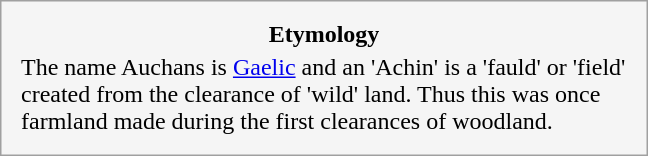<table style="float:left; margin:1em 1em 1em 1em; width:27em; border: 1px solid #a0a0a0; padding: 10px; background-color: #F5F5F5; text-align:left;">
<tr style="text-align:center;">
<td><strong>Etymology</strong></td>
</tr>
<tr style="text-align:left; font-size:x-medium;">
<td>The name Auchans is <a href='#'>Gaelic</a> and an 'Achin' is a 'fauld' or 'field' created from the clearance of 'wild' land. Thus this was once farmland made during the first clearances of woodland.</td>
</tr>
</table>
